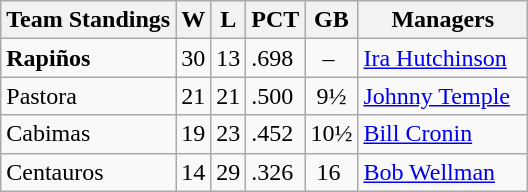<table class="wikitable">
<tr>
<th>Team Standings</th>
<th>W</th>
<th>L</th>
<th>PCT</th>
<th>GB</th>
<th>Managers</th>
</tr>
<tr>
<td><strong>Rapiños</strong></td>
<td>30</td>
<td>13</td>
<td>.698</td>
<td>  –</td>
<td><a href='#'>Ira Hutchinson</a></td>
</tr>
<tr>
<td>Pastora</td>
<td>21</td>
<td>21</td>
<td>.500</td>
<td> 9½</td>
<td><a href='#'>Johnny Temple</a>  </td>
</tr>
<tr ||>
<td>Cabimas</td>
<td>19</td>
<td>23</td>
<td>.452</td>
<td>10½</td>
<td><a href='#'>Bill Cronin</a></td>
</tr>
<tr>
<td>Centauros</td>
<td>14</td>
<td>29</td>
<td>.326</td>
<td> 16</td>
<td><a href='#'>Bob Wellman</a></td>
</tr>
</table>
